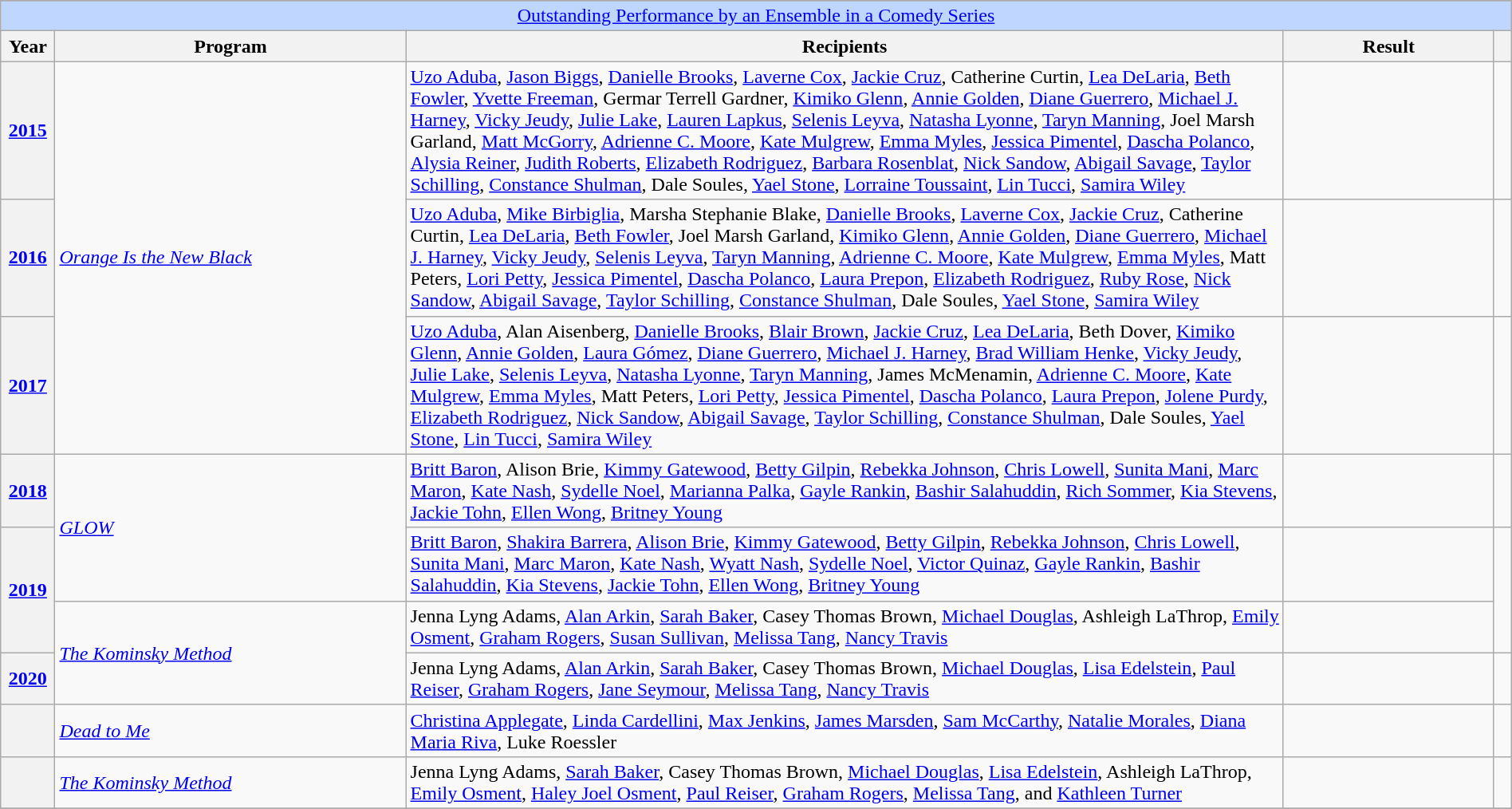<table class="wikitable plainrowheaders" width=100%>
<tr>
</tr>
<tr ---- bgcolor="#bfd7ff">
<td colspan=6 align=center><a href='#'>Outstanding Performance by an Ensemble in a Comedy Series</a></td>
</tr>
<tr ---- bgcolor="#ebf5ff">
<th scope="col" style="width:3%;">Year</th>
<th scope="col" style="width:20%;">Program</th>
<th scope="col" style="width:50%;">Recipients</th>
<th scope="col" style="width:12%;">Result</th>
<th scope="col" class="unsortable" style="width:1%;"></th>
</tr>
<tr>
<th scope=row style="text-align: center;"><a href='#'>2015</a></th>
<td rowspan="3"><em><a href='#'>Orange Is the New Black</a></em></td>
<td><a href='#'>Uzo Aduba</a>, <a href='#'>Jason Biggs</a>, <a href='#'>Danielle Brooks</a>, <a href='#'>Laverne Cox</a>, <a href='#'>Jackie Cruz</a>, Catherine Curtin, <a href='#'>Lea DeLaria</a>, <a href='#'>Beth Fowler</a>, <a href='#'>Yvette Freeman</a>, Germar Terrell Gardner, <a href='#'>Kimiko Glenn</a>, <a href='#'>Annie Golden</a>, <a href='#'>Diane Guerrero</a>, <a href='#'>Michael J. Harney</a>, <a href='#'>Vicky Jeudy</a>, <a href='#'>Julie Lake</a>, <a href='#'>Lauren Lapkus</a>, <a href='#'>Selenis Leyva</a>, <a href='#'>Natasha Lyonne</a>, <a href='#'>Taryn Manning</a>, Joel Marsh Garland, <a href='#'>Matt McGorry</a>, <a href='#'>Adrienne C. Moore</a>, <a href='#'>Kate Mulgrew</a>, <a href='#'>Emma Myles</a>, <a href='#'>Jessica Pimentel</a>, <a href='#'>Dascha Polanco</a>, <a href='#'>Alysia Reiner</a>, <a href='#'>Judith Roberts</a>, <a href='#'>Elizabeth Rodriguez</a>, <a href='#'>Barbara Rosenblat</a>, <a href='#'>Nick Sandow</a>, <a href='#'>Abigail Savage</a>, <a href='#'>Taylor Schilling</a>, <a href='#'>Constance Shulman</a>, Dale Soules, <a href='#'>Yael Stone</a>, <a href='#'>Lorraine Toussaint</a>, <a href='#'>Lin Tucci</a>, <a href='#'>Samira Wiley</a></td>
<td></td>
<td style="text-align: center;"></td>
</tr>
<tr>
<th scope=row style="text-align: center;"><a href='#'>2016</a></th>
<td><a href='#'>Uzo Aduba</a>, <a href='#'>Mike Birbiglia</a>, Marsha Stephanie Blake, <a href='#'>Danielle Brooks</a>, <a href='#'>Laverne Cox</a>, <a href='#'>Jackie Cruz</a>, Catherine Curtin, <a href='#'>Lea DeLaria</a>, <a href='#'>Beth Fowler</a>, Joel Marsh Garland, <a href='#'>Kimiko Glenn</a>, <a href='#'>Annie Golden</a>, <a href='#'>Diane Guerrero</a>, <a href='#'>Michael J. Harney</a>, <a href='#'>Vicky Jeudy</a>, <a href='#'>Selenis Leyva</a>, <a href='#'>Taryn Manning</a>, <a href='#'>Adrienne C. Moore</a>, <a href='#'>Kate Mulgrew</a>, <a href='#'>Emma Myles</a>, Matt Peters, <a href='#'>Lori Petty</a>, <a href='#'>Jessica Pimentel</a>, <a href='#'>Dascha Polanco</a>, <a href='#'>Laura Prepon</a>, <a href='#'>Elizabeth Rodriguez</a>, <a href='#'>Ruby Rose</a>, <a href='#'>Nick Sandow</a>, <a href='#'>Abigail Savage</a>, <a href='#'>Taylor Schilling</a>, <a href='#'>Constance Shulman</a>, Dale Soules, <a href='#'>Yael Stone</a>, <a href='#'>Samira Wiley</a></td>
<td></td>
<td style="text-align: center;"></td>
</tr>
<tr>
<th scope=row style="text-align: center;"><a href='#'>2017</a></th>
<td><a href='#'>Uzo Aduba</a>, Alan Aisenberg, <a href='#'>Danielle Brooks</a>, <a href='#'>Blair Brown</a>, <a href='#'>Jackie Cruz</a>, <a href='#'>Lea DeLaria</a>, Beth Dover, <a href='#'>Kimiko Glenn</a>, <a href='#'>Annie Golden</a>, <a href='#'>Laura Gómez</a>, <a href='#'>Diane Guerrero</a>, <a href='#'>Michael J. Harney</a>, <a href='#'>Brad William Henke</a>, <a href='#'>Vicky Jeudy</a>, <a href='#'>Julie Lake</a>, <a href='#'>Selenis Leyva</a>, <a href='#'>Natasha Lyonne</a>, <a href='#'>Taryn Manning</a>, James McMenamin, <a href='#'>Adrienne C. Moore</a>, <a href='#'>Kate Mulgrew</a>, <a href='#'>Emma Myles</a>, Matt Peters, <a href='#'>Lori Petty</a>, <a href='#'>Jessica Pimentel</a>, <a href='#'>Dascha Polanco</a>, <a href='#'>Laura Prepon</a>, <a href='#'>Jolene Purdy</a>, <a href='#'>Elizabeth Rodriguez</a>, <a href='#'>Nick Sandow</a>, <a href='#'>Abigail Savage</a>, <a href='#'>Taylor Schilling</a>, <a href='#'>Constance Shulman</a>, Dale Soules, <a href='#'>Yael Stone</a>, <a href='#'>Lin Tucci</a>, <a href='#'>Samira Wiley</a></td>
<td></td>
<td style="text-align: center;"></td>
</tr>
<tr>
<th scope=row style="text-align: center;"><a href='#'>2018</a></th>
<td rowspan="2"><em><a href='#'>GLOW</a></em></td>
<td><a href='#'>Britt Baron</a>, Alison Brie, <a href='#'>Kimmy Gatewood</a>, <a href='#'>Betty Gilpin</a>, <a href='#'>Rebekka Johnson</a>, <a href='#'>Chris Lowell</a>, <a href='#'>Sunita Mani</a>, <a href='#'>Marc Maron</a>, <a href='#'>Kate Nash</a>, <a href='#'>Sydelle Noel</a>, <a href='#'>Marianna Palka</a>, <a href='#'>Gayle Rankin</a>, <a href='#'>Bashir Salahuddin</a>, <a href='#'>Rich Sommer</a>, <a href='#'>Kia Stevens</a>, <a href='#'>Jackie Tohn</a>, <a href='#'>Ellen Wong</a>, <a href='#'>Britney Young</a></td>
<td></td>
<td style="text-align: center;"></td>
</tr>
<tr>
<th scope=row rowspan="2" style="text-align: center;"><a href='#'>2019</a></th>
<td><a href='#'>Britt Baron</a>, <a href='#'>Shakira Barrera</a>, <a href='#'>Alison Brie</a>, <a href='#'>Kimmy Gatewood</a>, <a href='#'>Betty Gilpin</a>, <a href='#'>Rebekka Johnson</a>, <a href='#'>Chris Lowell</a>, <a href='#'>Sunita Mani</a>, <a href='#'>Marc Maron</a>, <a href='#'>Kate Nash</a>, <a href='#'>Wyatt Nash</a>, <a href='#'>Sydelle Noel</a>, <a href='#'>Victor Quinaz</a>, <a href='#'>Gayle Rankin</a>, <a href='#'>Bashir Salahuddin</a>, <a href='#'>Kia Stevens</a>, <a href='#'>Jackie Tohn</a>, <a href='#'>Ellen Wong</a>, <a href='#'>Britney Young</a></td>
<td></td>
<td rowspan="2" style="text-align: center;"></td>
</tr>
<tr>
<td scope=row rowspan="2"><em><a href='#'>The Kominsky Method</a></em></td>
<td>Jenna Lyng Adams, <a href='#'>Alan Arkin</a>, <a href='#'>Sarah Baker</a>, Casey Thomas Brown, <a href='#'>Michael Douglas</a>, Ashleigh LaThrop, <a href='#'>Emily Osment</a>, <a href='#'>Graham Rogers</a>, <a href='#'>Susan Sullivan</a>, <a href='#'>Melissa Tang</a>, <a href='#'>Nancy Travis</a></td>
<td></td>
</tr>
<tr>
<th scope=row style="text-align: center;"><a href='#'>2020</a></th>
<td>Jenna Lyng Adams, <a href='#'>Alan Arkin</a>, <a href='#'>Sarah Baker</a>, Casey Thomas Brown, <a href='#'>Michael Douglas</a>, <a href='#'>Lisa Edelstein</a>, <a href='#'>Paul Reiser</a>, <a href='#'>Graham Rogers</a>, <a href='#'>Jane Seymour</a>, <a href='#'>Melissa Tang</a>, <a href='#'>Nancy Travis</a></td>
<td></td>
<td></td>
</tr>
<tr>
<th scope="row"></th>
<td><em><a href='#'>Dead to Me</a></em></td>
<td><a href='#'>Christina Applegate</a>, <a href='#'>Linda Cardellini</a>, <a href='#'>Max Jenkins</a>, <a href='#'>James Marsden</a>, <a href='#'>Sam McCarthy</a>, <a href='#'>Natalie Morales</a>, <a href='#'>Diana Maria Riva</a>, Luke Roessler</td>
<td></td>
<td align="center"></td>
</tr>
<tr>
<th scope="row"></th>
<td><em><a href='#'>The Kominsky Method</a></em></td>
<td>Jenna Lyng Adams, <a href='#'>Sarah Baker</a>, Casey Thomas Brown, <a href='#'>Michael Douglas</a>, <a href='#'>Lisa Edelstein</a>, Ashleigh LaThrop, <a href='#'>Emily Osment</a>, <a href='#'>Haley Joel Osment</a>, <a href='#'>Paul Reiser</a>, <a href='#'>Graham Rogers</a>, <a href='#'>Melissa Tang</a>, and <a href='#'>Kathleen Turner</a></td>
<td></td>
<td align="center"></td>
</tr>
<tr>
</tr>
</table>
